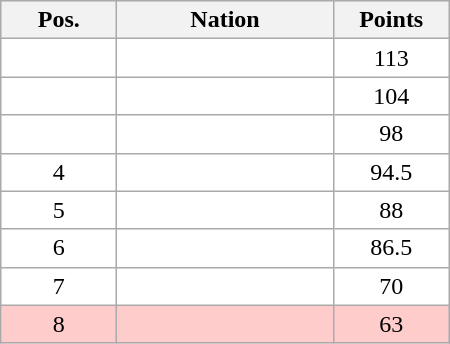<table class="wikitable gauche" cellspacing="1" style="width:300px;">
<tr style="background:#efefef; text-align:center;">
<th style="width:70px;">Pos.</th>
<th>Nation</th>
<th style="width:70px;">Points</th>
</tr>
<tr style="vertical-align:top; text-align:center; background:#fff;">
<td></td>
<td style="text-align:left;"></td>
<td>113</td>
</tr>
<tr style="vertical-align:top; text-align:center; background:#fff;">
<td></td>
<td style="text-align:left;"></td>
<td>104</td>
</tr>
<tr style="vertical-align:top; text-align:center; background:#fff;">
<td></td>
<td style="text-align:left;"></td>
<td>98</td>
</tr>
<tr style="vertical-align:top; text-align:center; background:#fff;">
<td>4</td>
<td style="text-align:left;"></td>
<td>94.5</td>
</tr>
<tr style="vertical-align:top; text-align:center; background:#fff;">
<td>5</td>
<td style="text-align:left;"></td>
<td>88</td>
</tr>
<tr style="vertical-align:top; text-align:center; background:#fff;">
<td>6</td>
<td style="text-align:left;"></td>
<td>86.5</td>
</tr>
<tr style="vertical-align:top; text-align:center; background:#fff;">
<td>7</td>
<td style="text-align:left;"></td>
<td>70</td>
</tr>
<tr style="vertical-align:top; text-align:center; background:#ffcccc;">
<td>8</td>
<td style="text-align:left;"></td>
<td>63</td>
</tr>
</table>
